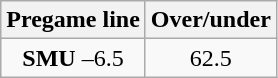<table class="wikitable">
<tr align="center">
<th style=>Pregame line</th>
<th style=>Over/under</th>
</tr>
<tr align="center">
<td><strong>SMU</strong> –6.5</td>
<td>62.5</td>
</tr>
</table>
